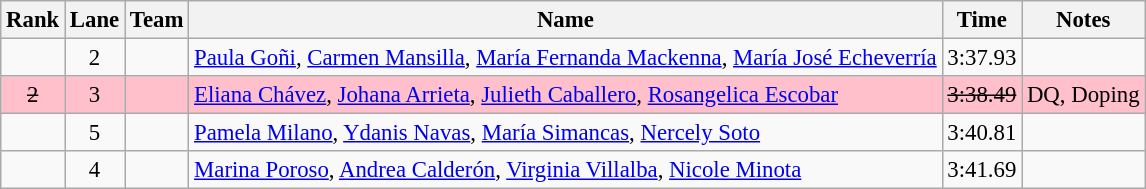<table class="wikitable sortable" style="text-align:center;font-size:95%">
<tr>
<th>Rank</th>
<th>Lane</th>
<th>Team</th>
<th>Name</th>
<th>Time</th>
<th>Notes</th>
</tr>
<tr>
<td></td>
<td>2</td>
<td align=left></td>
<td align=left><a href='#'>Paula Goñi</a>, <a href='#'>Carmen Mansilla</a>, <a href='#'>María Fernanda Mackenna</a>, <a href='#'>María José Echeverría</a></td>
<td>3:37.93</td>
<td></td>
</tr>
<tr bgcolor=pink>
<td><s>2</s></td>
<td>3</td>
<td align=left></td>
<td align=left><a href='#'>Eliana Chávez</a>, <a href='#'>Johana Arrieta</a>, <a href='#'>Julieth Caballero</a>, <a href='#'>Rosangelica Escobar</a></td>
<td><s>3:38.49</s></td>
<td>DQ, Doping</td>
</tr>
<tr>
<td></td>
<td>5</td>
<td align=left></td>
<td align=left><a href='#'>Pamela Milano</a>, <a href='#'>Ydanis Navas</a>, <a href='#'>María Simancas</a>, <a href='#'>Nercely Soto</a></td>
<td>3:40.81</td>
<td></td>
</tr>
<tr>
<td></td>
<td>4</td>
<td align=left></td>
<td align=left><a href='#'>Marina Poroso</a>, <a href='#'>Andrea Calderón</a>, <a href='#'>Virginia Villalba</a>, <a href='#'>Nicole Minota</a></td>
<td>3:41.69</td>
<td></td>
</tr>
</table>
